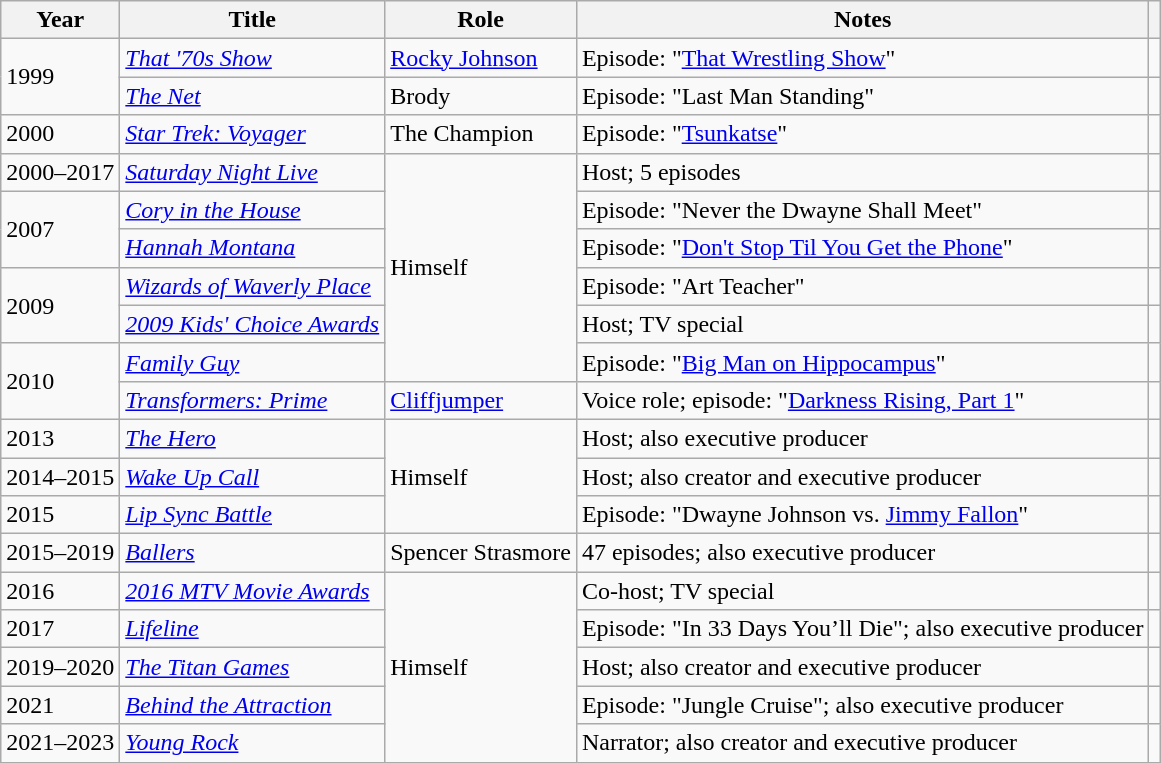<table class="wikitable sortable">
<tr>
<th>Year</th>
<th>Title</th>
<th>Role</th>
<th class="unsortable">Notes</th>
<th class="unsortable"></th>
</tr>
<tr>
<td rowspan=2>1999</td>
<td><em><a href='#'>That '70s Show</a></em></td>
<td><a href='#'>Rocky Johnson</a></td>
<td>Episode: "<a href='#'>That Wrestling Show</a>"</td>
<td style="text-align: center;"></td>
</tr>
<tr>
<td data-sort-value="Net, The"><em><a href='#'>The Net</a></em></td>
<td>Brody</td>
<td>Episode: "Last Man Standing"</td>
<td style="text-align: center;"></td>
</tr>
<tr>
<td>2000</td>
<td><em><a href='#'>Star Trek: Voyager</a></em></td>
<td>The Champion</td>
<td>Episode: "<a href='#'>Tsunkatse</a>"</td>
<td style="text-align: center;"></td>
</tr>
<tr>
<td>2000–2017</td>
<td><em><a href='#'>Saturday Night Live</a></em></td>
<td rowspan=6>Himself</td>
<td>Host; 5 episodes</td>
<td style="text-align: center;"></td>
</tr>
<tr>
<td rowspan=2>2007</td>
<td><em><a href='#'>Cory in the House</a></em></td>
<td>Episode: "Never the Dwayne Shall Meet"</td>
<td style="text-align: center;"></td>
</tr>
<tr>
<td><em><a href='#'>Hannah Montana</a></em></td>
<td>Episode: "<a href='#'>Don't Stop Til You Get the Phone</a>"</td>
<td style="text-align: center;"></td>
</tr>
<tr>
<td rowspan=2>2009</td>
<td><em><a href='#'>Wizards of Waverly Place</a></em></td>
<td>Episode: "Art Teacher"</td>
<td style="text-align: center;"></td>
</tr>
<tr>
<td><em><a href='#'>2009 Kids' Choice Awards</a></em></td>
<td>Host; TV special</td>
<td style="text-align: center;"></td>
</tr>
<tr>
<td rowspan=2>2010</td>
<td><em><a href='#'>Family Guy</a></em></td>
<td>Episode: "<a href='#'>Big Man on Hippocampus</a>"</td>
<td style="text-align: center;"></td>
</tr>
<tr>
<td><em><a href='#'>Transformers: Prime</a></em></td>
<td><a href='#'>Cliffjumper</a></td>
<td>Voice role; episode: "<a href='#'>Darkness Rising, Part 1</a>"</td>
<td style="text-align: center;"></td>
</tr>
<tr>
<td>2013</td>
<td data-sort-value="Hero, The"><em><a href='#'>The Hero</a></em></td>
<td rowspan=3>Himself</td>
<td>Host; also executive producer</td>
<td style="text-align: center;"></td>
</tr>
<tr>
<td>2014–2015</td>
<td><em><a href='#'>Wake Up Call</a></em></td>
<td>Host; also creator and executive producer</td>
<td style="text-align: center;"></td>
</tr>
<tr>
<td>2015</td>
<td><em><a href='#'>Lip Sync Battle</a></em></td>
<td>Episode: "Dwayne Johnson vs. <a href='#'>Jimmy Fallon</a>"</td>
<td style="text-align: center;"></td>
</tr>
<tr>
<td>2015–2019</td>
<td><em><a href='#'>Ballers</a></em></td>
<td>Spencer Strasmore</td>
<td>47 episodes; also executive producer</td>
<td style="text-align: center;"></td>
</tr>
<tr>
<td>2016</td>
<td><em><a href='#'>2016 MTV Movie Awards</a></em></td>
<td rowspan=5>Himself</td>
<td>Co-host; TV special</td>
<td style="text-align: center;"></td>
</tr>
<tr>
<td>2017</td>
<td><em><a href='#'>Lifeline</a></em></td>
<td>Episode: "In 33 Days You’ll Die"; also executive producer</td>
<td style="text-align: center;"></td>
</tr>
<tr>
<td>2019–2020</td>
<td data-sort-value="Titan Games, The"><em><a href='#'>The Titan Games</a></em></td>
<td>Host; also creator and executive producer</td>
<td style="text-align: center;"></td>
</tr>
<tr>
<td>2021</td>
<td><em><a href='#'>Behind the Attraction</a></em></td>
<td>Episode: "Jungle Cruise"; also executive producer</td>
<td style="text-align: center;"></td>
</tr>
<tr>
<td>2021–2023</td>
<td><em><a href='#'>Young Rock</a></em></td>
<td>Narrator; also creator and executive producer</td>
<td style="text-align: center;"></td>
</tr>
</table>
